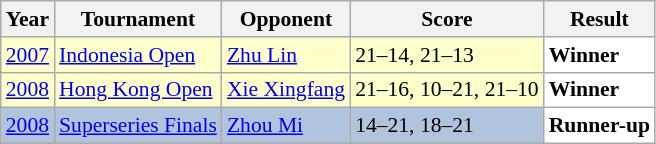<table class="sortable wikitable" style="font-size: 90%;">
<tr>
<th>Year</th>
<th>Tournament</th>
<th>Opponent</th>
<th>Score</th>
<th>Result</th>
</tr>
<tr style="background:#ffc;">
<td align="center"><a href='#'>2007</a></td>
<td align="left"><a href='#'>Indonesia Open</a></td>
<td align="left"> <a href='#'>Zhu Lin</a></td>
<td align="left">21–14, 21–13</td>
<td style="text-align: left; background:white"> <strong>Winner</strong></td>
</tr>
<tr style="background:#ffc;">
<td align="center"><a href='#'>2008</a></td>
<td align="left"><a href='#'>Hong Kong Open</a></td>
<td align="left"> <a href='#'>Xie Xingfang</a></td>
<td align="left">21–16, 10–21, 21–10</td>
<td style="text-align:left; background:white"> <strong>Winner</strong></td>
</tr>
<tr style="background:#B0C4DE">
<td align="center"><a href='#'>2008</a></td>
<td align="left"><a href='#'>Superseries Finals</a></td>
<td align="left"> <a href='#'>Zhou Mi</a></td>
<td align="left">14–21, 18–21</td>
<td style="text-align:left; background:white"> <strong>Runner-up</strong></td>
</tr>
</table>
